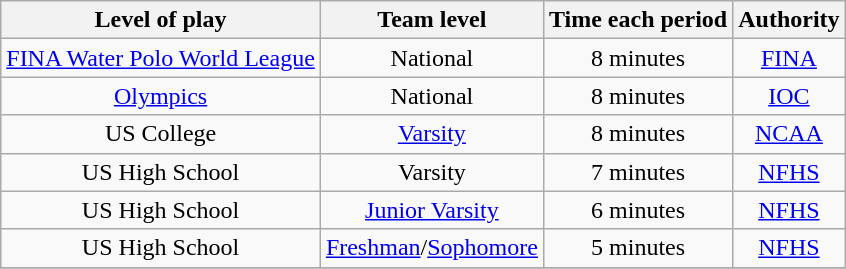<table class="wikitable" style="text-align:center">
<tr>
<th bgcolor="#e5e5e5">Level of play</th>
<th bgcolor="#e5e5e5">Team level</th>
<th bgcolor="#e5e5e5">Time each period</th>
<th bgcolor="#e5e5e5">Authority</th>
</tr>
<tr>
<td><a href='#'>FINA Water Polo World League</a></td>
<td>National</td>
<td>8 minutes</td>
<td><a href='#'>FINA</a></td>
</tr>
<tr>
<td><a href='#'>Olympics</a></td>
<td>National</td>
<td>8 minutes</td>
<td><a href='#'>IOC</a></td>
</tr>
<tr>
<td>US College</td>
<td><a href='#'>Varsity</a></td>
<td>8 minutes</td>
<td><a href='#'>NCAA</a></td>
</tr>
<tr>
<td>US High School</td>
<td>Varsity</td>
<td>7 minutes</td>
<td><a href='#'>NFHS</a></td>
</tr>
<tr>
<td>US High School</td>
<td><a href='#'>Junior Varsity</a></td>
<td>6 minutes</td>
<td><a href='#'>NFHS</a></td>
</tr>
<tr>
<td>US High School</td>
<td><a href='#'>Freshman</a>/<a href='#'>Sophomore</a></td>
<td>5 minutes</td>
<td><a href='#'>NFHS</a></td>
</tr>
<tr>
</tr>
</table>
